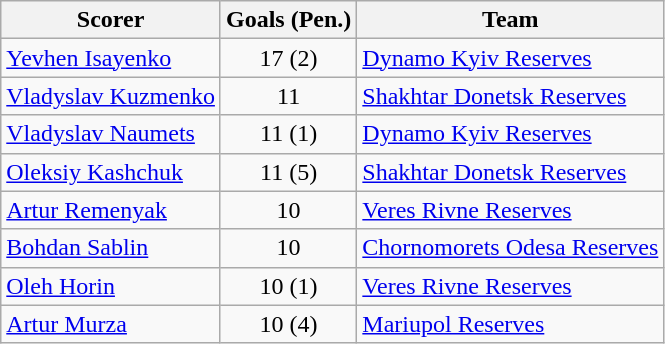<table class="wikitable">
<tr>
<th>Scorer</th>
<th>Goals (Pen.)</th>
<th>Team</th>
</tr>
<tr>
<td> <a href='#'>Yevhen Isayenko</a></td>
<td align=center>17 (2)</td>
<td><a href='#'>Dynamo Kyiv Reserves</a></td>
</tr>
<tr>
<td> <a href='#'>Vladyslav Kuzmenko</a></td>
<td align=center>11</td>
<td><a href='#'>Shakhtar Donetsk Reserves</a></td>
</tr>
<tr>
<td> <a href='#'>Vladyslav Naumets</a></td>
<td align=center>11 (1)</td>
<td><a href='#'>Dynamo Kyiv Reserves</a></td>
</tr>
<tr>
<td> <a href='#'>Oleksiy Kashchuk</a></td>
<td align=center>11 (5)</td>
<td><a href='#'>Shakhtar Donetsk Reserves</a></td>
</tr>
<tr>
<td> <a href='#'>Artur Remenyak</a></td>
<td align=center>10</td>
<td><a href='#'>Veres Rivne Reserves</a></td>
</tr>
<tr>
<td> <a href='#'>Bohdan Sablin</a></td>
<td align=center>10</td>
<td><a href='#'>Chornomorets Odesa Reserves</a></td>
</tr>
<tr>
<td> <a href='#'>Oleh Horin</a></td>
<td align=center>10 (1)</td>
<td><a href='#'>Veres Rivne Reserves</a></td>
</tr>
<tr>
<td> <a href='#'>Artur Murza</a></td>
<td align=center>10 (4)</td>
<td><a href='#'>Mariupol Reserves</a></td>
</tr>
</table>
